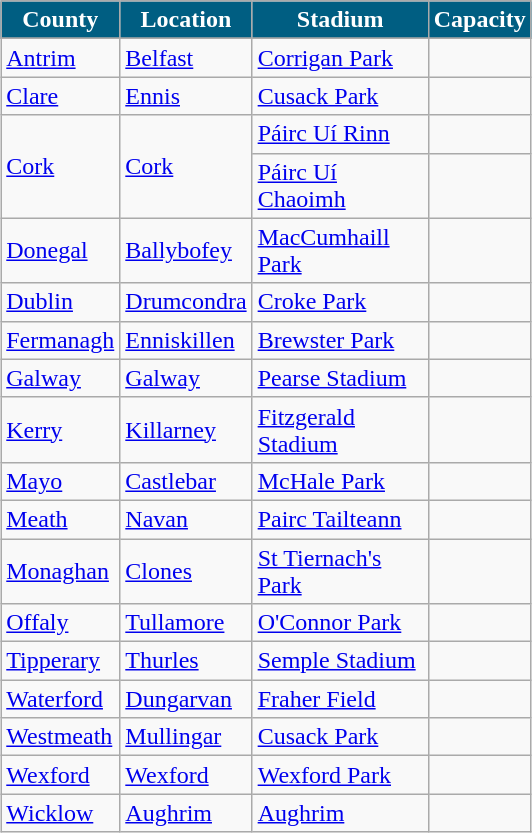<table class="wikitable sortable" style="margin: 1em auto;">
<tr>
<th scope="col" style="background:#005E82;color: white;width: 50px;">County</th>
<th scope="col" style="background:#005E82;color: white;width: 80px;">Location</th>
<th scope="col" style="background:#005E82;color: white;width: 110px;">Stadium</th>
<th scope="col" style="background:#005E82;color: white;width: 30px;">Capacity</th>
</tr>
<tr>
</tr>
<tr>
<td><a href='#'>Antrim</a></td>
<td><a href='#'>Belfast</a></td>
<td><a href='#'>Corrigan Park</a></td>
<td style="text-align:right"></td>
</tr>
<tr>
<td><a href='#'>Clare</a></td>
<td><a href='#'>Ennis</a></td>
<td><a href='#'>Cusack Park</a></td>
<td style="text-align:right"></td>
</tr>
<tr>
<td rowspan=2><a href='#'>Cork</a></td>
<td rowspan=2><a href='#'>Cork</a></td>
<td><a href='#'>Páirc Uí Rinn</a></td>
<td style="text-align:right"></td>
</tr>
<tr>
<td><a href='#'>Páirc Uí Chaoimh</a></td>
<td style="text-align:right"></td>
</tr>
<tr>
<td><a href='#'>Donegal</a></td>
<td><a href='#'>Ballybofey</a></td>
<td><a href='#'>MacCumhaill Park</a></td>
<td style="text-align:right"></td>
</tr>
<tr>
<td><a href='#'>Dublin</a></td>
<td><a href='#'>Drumcondra</a></td>
<td><a href='#'>Croke Park</a></td>
<td style="text-align:right"></td>
</tr>
<tr>
<td><a href='#'>Fermanagh</a></td>
<td><a href='#'>Enniskillen</a></td>
<td><a href='#'>Brewster Park</a></td>
<td style="text-align:right"></td>
</tr>
<tr>
<td><a href='#'>Galway</a></td>
<td><a href='#'>Galway</a></td>
<td><a href='#'>Pearse Stadium</a></td>
<td style="text-align:right"></td>
</tr>
<tr>
<td><a href='#'>Kerry</a></td>
<td><a href='#'>Killarney</a></td>
<td><a href='#'>Fitzgerald Stadium</a></td>
<td style="text-align:right"><br></td>
</tr>
<tr>
<td><a href='#'>Mayo</a></td>
<td><a href='#'>Castlebar</a></td>
<td><a href='#'>McHale Park</a></td>
<td style="text-align:right"></td>
</tr>
<tr>
<td><a href='#'>Meath</a></td>
<td><a href='#'>Navan</a></td>
<td><a href='#'>Pairc Tailteann</a></td>
<td style="text-align:right"></td>
</tr>
<tr>
<td><a href='#'>Monaghan</a></td>
<td><a href='#'>Clones</a></td>
<td><a href='#'>St Tiernach's Park</a></td>
<td style="text-align:right"></td>
</tr>
<tr>
<td><a href='#'>Offaly</a></td>
<td><a href='#'>Tullamore</a></td>
<td><a href='#'>O'Connor Park</a></td>
<td style="text-align:right"></td>
</tr>
<tr>
<td><a href='#'>Tipperary</a></td>
<td><a href='#'>Thurles</a></td>
<td><a href='#'>Semple Stadium</a></td>
<td style="text-align:right"></td>
</tr>
<tr>
<td><a href='#'>Waterford</a></td>
<td><a href='#'>Dungarvan</a></td>
<td><a href='#'>Fraher Field</a></td>
<td style="text-align:right"></td>
</tr>
<tr>
<td><a href='#'>Westmeath</a></td>
<td><a href='#'>Mullingar</a></td>
<td><a href='#'>Cusack Park</a></td>
<td style="text-align:right"></td>
</tr>
<tr>
<td><a href='#'>Wexford</a></td>
<td><a href='#'>Wexford</a></td>
<td><a href='#'>Wexford Park</a></td>
<td style="text-align:right"></td>
</tr>
<tr>
<td><a href='#'>Wicklow</a></td>
<td><a href='#'>Aughrim</a></td>
<td><a href='#'>Aughrim</a></td>
<td style="text-align:right"></td>
</tr>
</table>
